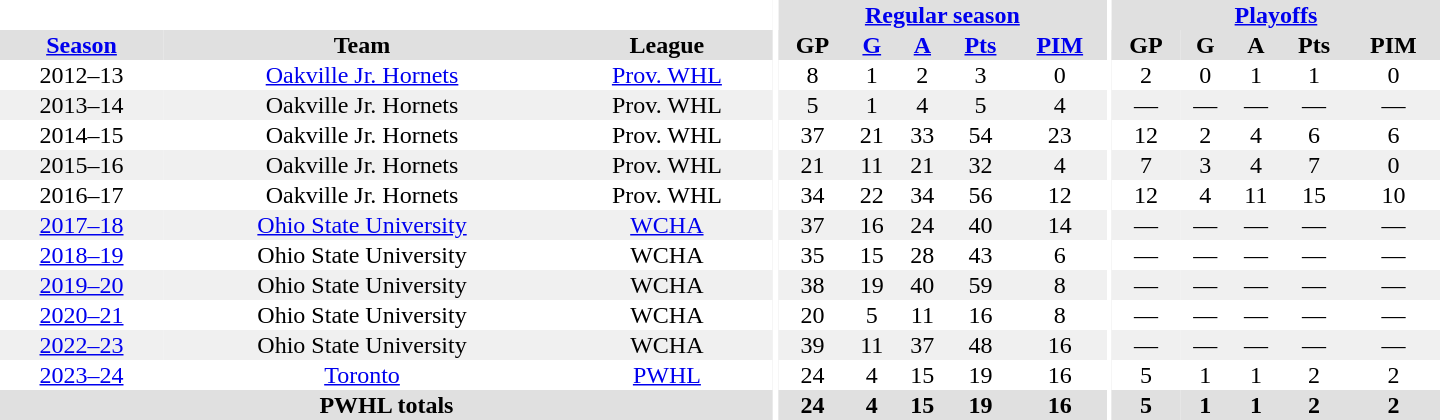<table border="0" cellpadding="1" cellspacing="0" style="text-align:center; width:60em">
<tr bgcolor="#e0e0e0">
<th colspan="3" bgcolor="#ffffff"></th>
<th rowspan="97" bgcolor="#ffffff"></th>
<th colspan="5"><a href='#'>Regular season</a></th>
<th rowspan="97" bgcolor="#ffffff"></th>
<th colspan="5"><a href='#'>Playoffs</a></th>
</tr>
<tr bgcolor="#e0e0e0">
<th><a href='#'>Season</a></th>
<th>Team</th>
<th>League</th>
<th>GP</th>
<th><a href='#'>G</a></th>
<th><a href='#'>A</a></th>
<th><a href='#'>Pts</a></th>
<th><a href='#'>PIM</a></th>
<th>GP</th>
<th>G</th>
<th>A</th>
<th>Pts</th>
<th>PIM</th>
</tr>
<tr>
<td>2012–13</td>
<td><a href='#'>Oakville Jr. Hornets</a></td>
<td><a href='#'>Prov. WHL</a></td>
<td>8</td>
<td>1</td>
<td>2</td>
<td>3</td>
<td>0</td>
<td>2</td>
<td>0</td>
<td>1</td>
<td>1</td>
<td>0</td>
</tr>
<tr bgcolor="f0f0f0">
<td>2013–14</td>
<td>Oakville Jr. Hornets</td>
<td>Prov. WHL</td>
<td>5</td>
<td>1</td>
<td>4</td>
<td>5</td>
<td>4</td>
<td>—</td>
<td>—</td>
<td>—</td>
<td>—</td>
<td>—</td>
</tr>
<tr>
<td>2014–15</td>
<td>Oakville Jr. Hornets</td>
<td>Prov. WHL</td>
<td>37</td>
<td>21</td>
<td>33</td>
<td>54</td>
<td>23</td>
<td>12</td>
<td>2</td>
<td>4</td>
<td>6</td>
<td>6</td>
</tr>
<tr bgcolor="f0f0f0">
<td>2015–16</td>
<td>Oakville Jr. Hornets</td>
<td>Prov. WHL</td>
<td>21</td>
<td>11</td>
<td>21</td>
<td>32</td>
<td>4</td>
<td>7</td>
<td>3</td>
<td>4</td>
<td>7</td>
<td>0</td>
</tr>
<tr>
<td>2016–17</td>
<td>Oakville Jr. Hornets</td>
<td>Prov. WHL</td>
<td>34</td>
<td>22</td>
<td>34</td>
<td>56</td>
<td>12</td>
<td>12</td>
<td>4</td>
<td>11</td>
<td>15</td>
<td>10</td>
</tr>
<tr bgcolor="f0f0f0">
<td><a href='#'>2017–18</a></td>
<td><a href='#'>Ohio State University</a></td>
<td><a href='#'>WCHA</a></td>
<td>37</td>
<td>16</td>
<td>24</td>
<td>40</td>
<td>14</td>
<td>—</td>
<td>—</td>
<td>—</td>
<td>—</td>
<td>—</td>
</tr>
<tr>
<td><a href='#'>2018–19</a></td>
<td>Ohio State University</td>
<td>WCHA</td>
<td>35</td>
<td>15</td>
<td>28</td>
<td>43</td>
<td>6</td>
<td>—</td>
<td>—</td>
<td>—</td>
<td>—</td>
<td>—</td>
</tr>
<tr bgcolor="f0f0f0">
<td><a href='#'>2019–20</a></td>
<td>Ohio State University</td>
<td>WCHA</td>
<td>38</td>
<td>19</td>
<td>40</td>
<td>59</td>
<td>8</td>
<td>—</td>
<td>—</td>
<td>—</td>
<td>—</td>
<td>—</td>
</tr>
<tr>
<td><a href='#'>2020–21</a></td>
<td>Ohio State University</td>
<td>WCHA</td>
<td>20</td>
<td>5</td>
<td>11</td>
<td>16</td>
<td>8</td>
<td>—</td>
<td>—</td>
<td>—</td>
<td>—</td>
<td>—</td>
</tr>
<tr bgcolor="f0f0f0">
<td><a href='#'>2022–23</a></td>
<td>Ohio State University</td>
<td>WCHA</td>
<td>39</td>
<td>11</td>
<td>37</td>
<td>48</td>
<td>16</td>
<td>—</td>
<td>—</td>
<td>—</td>
<td>—</td>
<td>—</td>
</tr>
<tr>
<td><a href='#'>2023–24</a></td>
<td><a href='#'>Toronto</a></td>
<td><a href='#'>PWHL</a></td>
<td>24</td>
<td>4</td>
<td>15</td>
<td>19</td>
<td>16</td>
<td>5</td>
<td>1</td>
<td>1</td>
<td>2</td>
<td>2</td>
</tr>
<tr bgcolor="#e0e0e0">
<th colspan="3">PWHL totals</th>
<th>24</th>
<th>4</th>
<th>15</th>
<th>19</th>
<th>16</th>
<th>5</th>
<th>1</th>
<th>1</th>
<th>2</th>
<th>2</th>
</tr>
</table>
